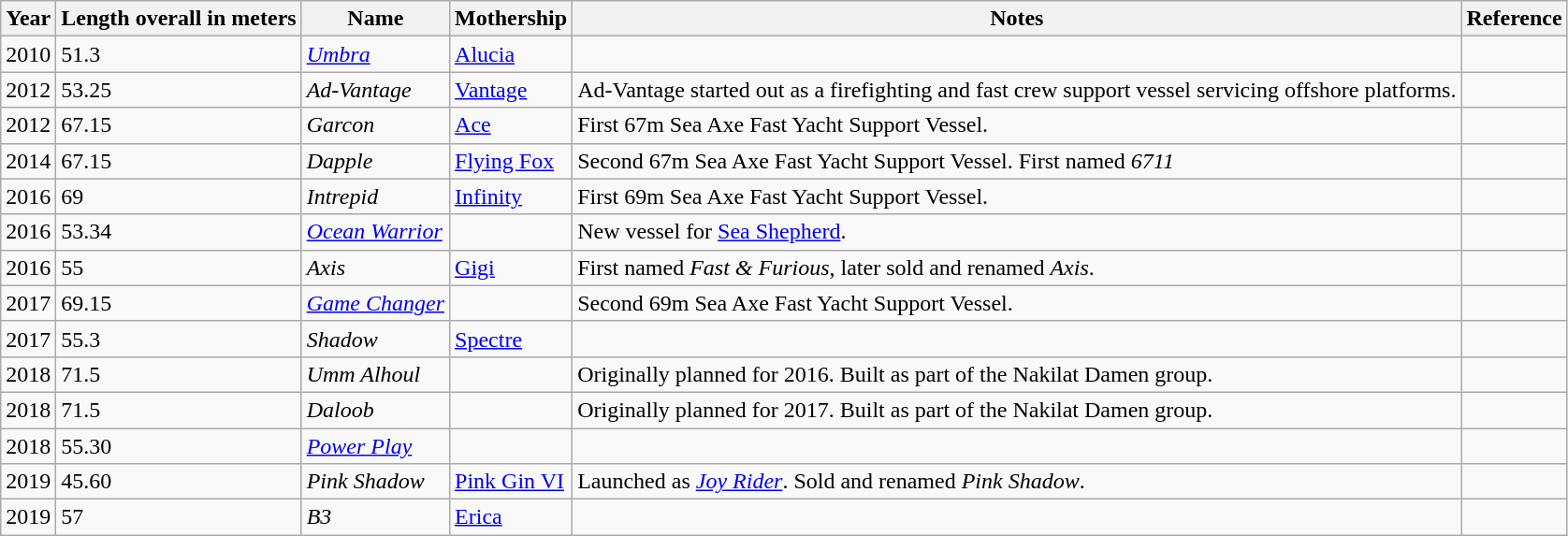<table class="wikitable sortable">
<tr>
<th>Year</th>
<th>Length overall in meters</th>
<th>Name</th>
<th>Mothership</th>
<th>Notes</th>
<th>Reference</th>
</tr>
<tr>
<td>2010</td>
<td>51.3</td>
<td><em><a href='#'>Umbra</a></em></td>
<td><a href='#'>Alucia</a></td>
<td></td>
<td></td>
</tr>
<tr>
<td>2012</td>
<td>53.25</td>
<td><em>Ad-Vantage</em></td>
<td><a href='#'>Vantage</a></td>
<td>Ad-Vantage started out as a firefighting and fast crew support vessel servicing offshore platforms.</td>
<td></td>
</tr>
<tr>
<td>2012</td>
<td>67.15</td>
<td><em>Garcon</em></td>
<td><a href='#'>Ace</a></td>
<td>First 67m Sea Axe Fast Yacht Support Vessel.</td>
<td></td>
</tr>
<tr>
<td>2014</td>
<td>67.15</td>
<td><em>Dapple</em></td>
<td><a href='#'>Flying Fox</a></td>
<td>Second 67m Sea Axe Fast Yacht Support Vessel. First named <em>6711</em></td>
<td></td>
</tr>
<tr>
<td>2016</td>
<td>69</td>
<td><em>Intrepid</em></td>
<td><a href='#'>Infinity</a></td>
<td>First 69m Sea Axe Fast Yacht Support Vessel.</td>
<td></td>
</tr>
<tr>
<td>2016</td>
<td>53.34</td>
<td><em><a href='#'>Ocean Warrior</a></em></td>
<td></td>
<td>New vessel for <a href='#'>Sea Shepherd</a>.</td>
<td></td>
</tr>
<tr>
<td>2016</td>
<td>55</td>
<td><em>Axis</em></td>
<td><a href='#'>Gigi</a></td>
<td>First named <em>Fast & Furious</em>, later sold and renamed <em>Axis</em>.</td>
<td></td>
</tr>
<tr>
<td>2017</td>
<td>69.15</td>
<td><em><a href='#'>Game Changer</a></em></td>
<td></td>
<td>Second 69m Sea Axe Fast Yacht Support Vessel.</td>
<td></td>
</tr>
<tr>
<td>2017</td>
<td>55.3</td>
<td><em>Shadow</em></td>
<td><a href='#'>Spectre</a></td>
<td></td>
<td></td>
</tr>
<tr>
<td>2018</td>
<td>71.5</td>
<td><em>Umm Alhoul</em></td>
<td></td>
<td>Originally planned for 2016. Built as part of the Nakilat Damen group.</td>
<td></td>
</tr>
<tr>
<td>2018</td>
<td>71.5</td>
<td><em>Daloob</em></td>
<td></td>
<td>Originally planned for 2017. Built as part of the Nakilat Damen group.</td>
<td></td>
</tr>
<tr>
<td>2018</td>
<td>55.30</td>
<td><em><a href='#'>Power Play</a></em></td>
<td></td>
<td></td>
<td></td>
</tr>
<tr>
<td>2019</td>
<td>45.60</td>
<td><em>Pink Shadow</em></td>
<td><a href='#'>Pink Gin VI</a></td>
<td>Launched as <em><a href='#'>Joy Rider</a></em>. Sold and renamed <em>Pink Shadow</em>.</td>
<td></td>
</tr>
<tr>
<td>2019</td>
<td>57</td>
<td><em>B3</em></td>
<td><a href='#'>Erica</a></td>
<td></td>
<td></td>
</tr>
</table>
